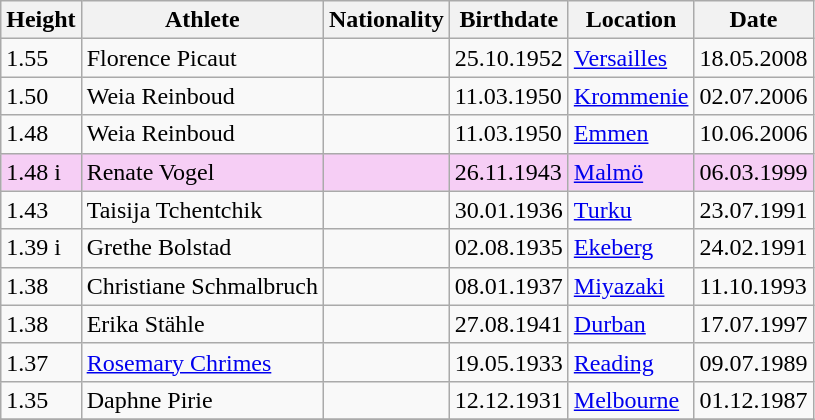<table class="wikitable">
<tr>
<th>Height</th>
<th>Athlete</th>
<th>Nationality</th>
<th>Birthdate</th>
<th>Location</th>
<th>Date</th>
</tr>
<tr>
<td>1.55</td>
<td>Florence Picaut</td>
<td></td>
<td>25.10.1952</td>
<td><a href='#'>Versailles</a></td>
<td>18.05.2008</td>
</tr>
<tr>
<td>1.50</td>
<td>Weia Reinboud</td>
<td></td>
<td>11.03.1950</td>
<td><a href='#'>Krommenie</a></td>
<td>02.07.2006</td>
</tr>
<tr>
<td>1.48</td>
<td>Weia Reinboud</td>
<td></td>
<td>11.03.1950</td>
<td><a href='#'>Emmen</a></td>
<td>10.06.2006</td>
</tr>
<tr bgcolor=#f6CEF5>
<td>1.48 i</td>
<td>Renate Vogel</td>
<td></td>
<td>26.11.1943</td>
<td><a href='#'>Malmö</a></td>
<td>06.03.1999</td>
</tr>
<tr>
<td>1.43</td>
<td>Taisija Tchentchik</td>
<td></td>
<td>30.01.1936</td>
<td><a href='#'>Turku</a></td>
<td>23.07.1991</td>
</tr>
<tr>
<td>1.39 i</td>
<td>Grethe Bolstad</td>
<td></td>
<td>02.08.1935</td>
<td><a href='#'>Ekeberg</a></td>
<td>24.02.1991</td>
</tr>
<tr>
<td>1.38</td>
<td>Christiane Schmalbruch</td>
<td></td>
<td>08.01.1937</td>
<td><a href='#'>Miyazaki</a></td>
<td>11.10.1993</td>
</tr>
<tr>
<td>1.38</td>
<td>Erika Stähle</td>
<td></td>
<td>27.08.1941</td>
<td><a href='#'>Durban</a></td>
<td>17.07.1997</td>
</tr>
<tr>
<td>1.37</td>
<td><a href='#'>Rosemary Chrimes</a></td>
<td></td>
<td>19.05.1933</td>
<td><a href='#'>Reading</a></td>
<td>09.07.1989</td>
</tr>
<tr>
<td>1.35</td>
<td>Daphne Pirie</td>
<td></td>
<td>12.12.1931</td>
<td><a href='#'>Melbourne</a></td>
<td>01.12.1987</td>
</tr>
<tr>
</tr>
</table>
